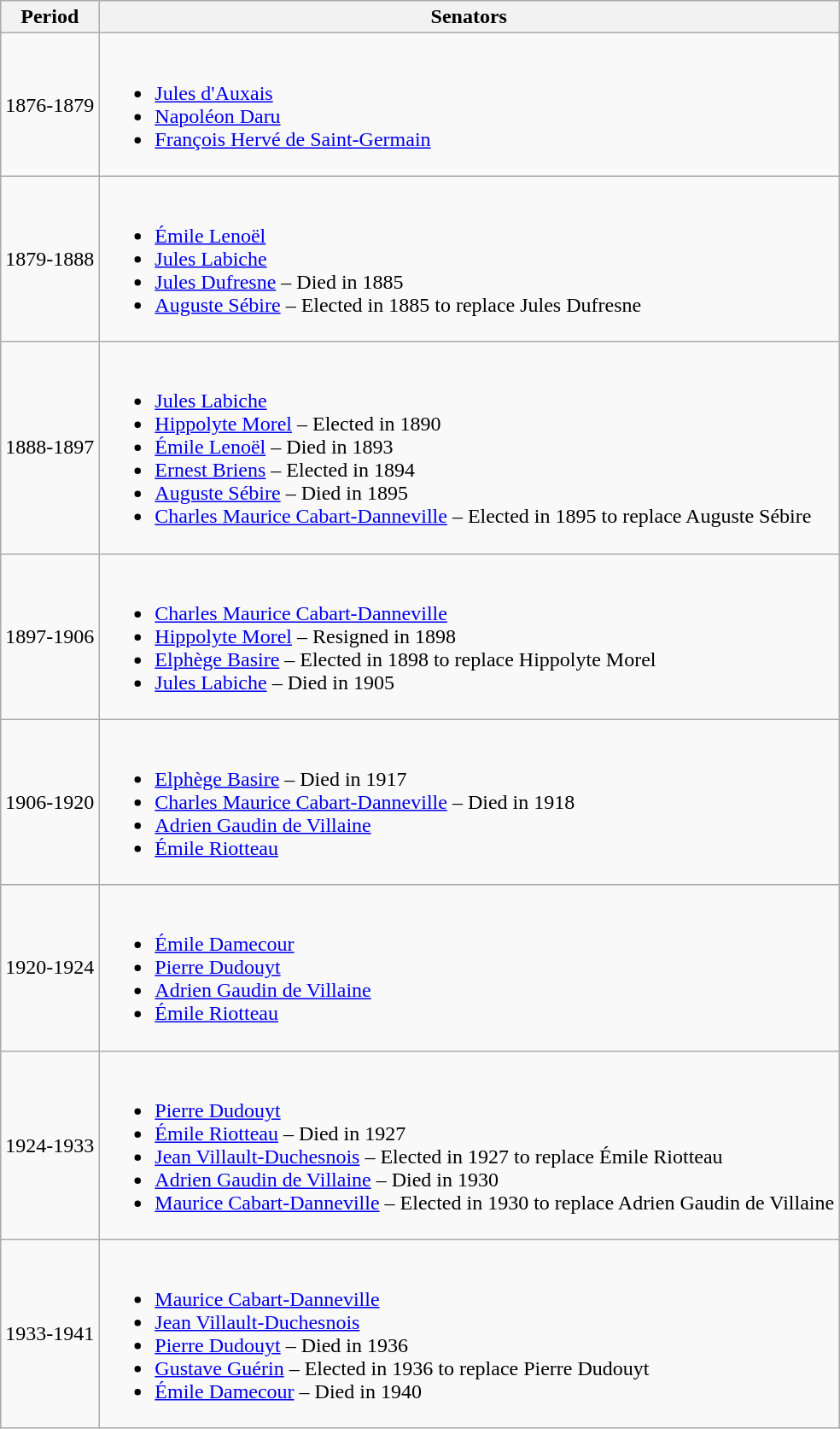<table class=wikitable>
<tr>
<th>Period</th>
<th>Senators</th>
</tr>
<tr>
<td>1876-1879</td>
<td><br><ul><li><a href='#'>Jules d'Auxais</a></li><li><a href='#'>Napoléon Daru</a></li><li><a href='#'>François Hervé de Saint-Germain</a></li></ul></td>
</tr>
<tr>
<td>1879-1888</td>
<td><br><ul><li><a href='#'>Émile Lenoël</a></li><li><a href='#'>Jules Labiche</a></li><li><a href='#'>Jules Dufresne</a> – Died in 1885</li><li><a href='#'>Auguste Sébire</a> – Elected in 1885 to replace Jules Dufresne</li></ul></td>
</tr>
<tr>
<td>1888-1897</td>
<td><br><ul><li><a href='#'>Jules Labiche</a></li><li><a href='#'>Hippolyte Morel</a> – Elected in 1890</li><li><a href='#'>Émile Lenoël</a> – Died in 1893</li><li><a href='#'>Ernest Briens</a> – Elected in 1894</li><li><a href='#'>Auguste Sébire</a> – Died in 1895</li><li><a href='#'>Charles Maurice Cabart-Danneville</a> – Elected in 1895 to replace Auguste Sébire</li></ul></td>
</tr>
<tr>
<td>1897-1906</td>
<td><br><ul><li><a href='#'>Charles Maurice Cabart-Danneville</a></li><li><a href='#'>Hippolyte Morel</a> – Resigned in 1898</li><li><a href='#'>Elphège Basire</a> – Elected in 1898 to replace Hippolyte Morel</li><li><a href='#'>Jules Labiche</a> – Died in 1905</li></ul></td>
</tr>
<tr>
<td>1906-1920</td>
<td><br><ul><li><a href='#'>Elphège Basire</a>  – Died in 1917</li><li><a href='#'>Charles Maurice Cabart-Danneville</a> – Died in 1918</li><li><a href='#'>Adrien Gaudin de Villaine</a></li><li><a href='#'>Émile Riotteau</a></li></ul></td>
</tr>
<tr>
<td>1920-1924</td>
<td><br><ul><li><a href='#'>Émile Damecour</a></li><li><a href='#'>Pierre Dudouyt</a></li><li><a href='#'>Adrien Gaudin de Villaine</a></li><li><a href='#'>Émile Riotteau</a></li></ul></td>
</tr>
<tr>
<td>1924-1933</td>
<td><br><ul><li><a href='#'>Pierre Dudouyt</a></li><li><a href='#'>Émile Riotteau</a> – Died in 1927</li><li><a href='#'>Jean Villault-Duchesnois</a> – Elected in 1927 to replace Émile Riotteau</li><li><a href='#'>Adrien Gaudin de Villaine</a> – Died in 1930</li><li><a href='#'>Maurice Cabart-Danneville</a> – Elected in 1930 to replace Adrien Gaudin de Villaine</li></ul></td>
</tr>
<tr>
<td>1933-1941</td>
<td><br><ul><li><a href='#'>Maurice Cabart-Danneville</a></li><li><a href='#'>Jean Villault-Duchesnois</a></li><li><a href='#'>Pierre Dudouyt</a> – Died in 1936</li><li><a href='#'>Gustave Guérin</a> – Elected in 1936 to replace Pierre Dudouyt</li><li><a href='#'>Émile Damecour</a> – Died in 1940</li></ul></td>
</tr>
</table>
